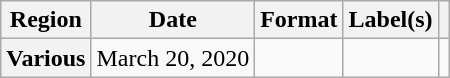<table class="wikitable plainrowheaders">
<tr>
<th scope="col">Region</th>
<th scope="col">Date</th>
<th scope="col">Format</th>
<th scope="col">Label(s)</th>
<th scope="col"></th>
</tr>
<tr>
<th scope="row">Various</th>
<td>March 20, 2020</td>
<td></td>
<td></td>
<td></td>
</tr>
</table>
